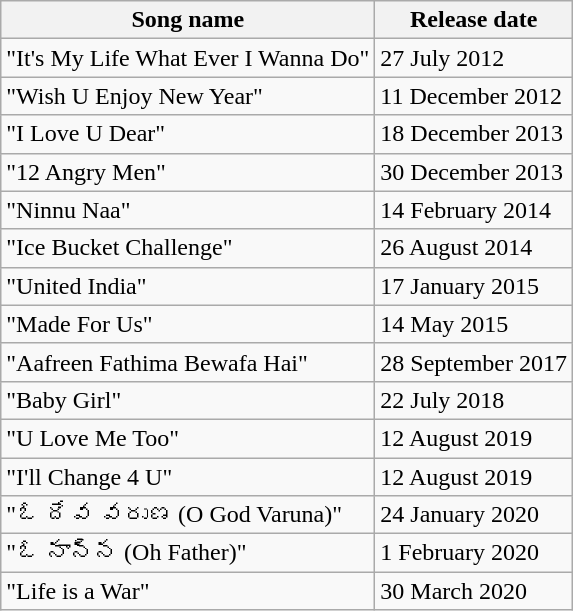<table class="wikitable">
<tr>
<th>Song name</th>
<th>Release date</th>
</tr>
<tr>
<td>"It's My Life What Ever I Wanna Do"</td>
<td>27 July 2012</td>
</tr>
<tr>
<td>"Wish U Enjoy New Year"</td>
<td>11 December 2012</td>
</tr>
<tr>
<td>"I Love U Dear"</td>
<td>18 December 2013</td>
</tr>
<tr>
<td>"12 Angry Men"</td>
<td>30 December 2013</td>
</tr>
<tr>
<td>"Ninnu Naa"</td>
<td>14 February 2014</td>
</tr>
<tr>
<td>"Ice Bucket Challenge"</td>
<td>26 August 2014</td>
</tr>
<tr>
<td>"United India"</td>
<td>17 January 2015</td>
</tr>
<tr>
<td>"Made For Us"</td>
<td>14 May 2015</td>
</tr>
<tr>
<td>"Aafreen Fathima Bewafa Hai"</td>
<td>28 September 2017</td>
</tr>
<tr>
<td>"Baby Girl"</td>
<td>22 July 2018</td>
</tr>
<tr>
<td>"U Love Me Too"</td>
<td>12 August 2019</td>
</tr>
<tr>
<td>"I'll Change 4 U"</td>
<td>12 August 2019</td>
</tr>
<tr>
<td>"ఓ దేవ వరుణ (O God Varuna)"</td>
<td>24 January 2020</td>
</tr>
<tr>
<td>"ఓ నాన్న (Oh Father)"</td>
<td>1 February 2020</td>
</tr>
<tr>
<td>"Life is a War"</td>
<td>30 March 2020</td>
</tr>
</table>
